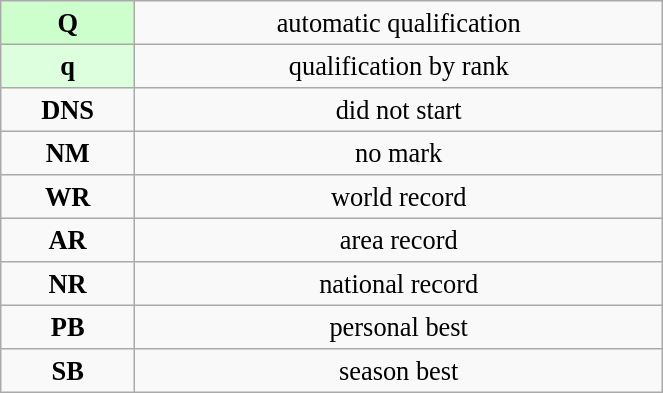<table class="wikitable" style=" text-align:center; font-size:110%;" width="35%">
<tr>
<td bgcolor="ccffcc"><strong>Q</strong></td>
<td>automatic qualification</td>
</tr>
<tr>
<td bgcolor="ddffdd"><strong>q</strong></td>
<td>qualification by rank</td>
</tr>
<tr>
<td><strong>DNS</strong></td>
<td>did not start</td>
</tr>
<tr>
<td><strong>NM</strong></td>
<td>no mark</td>
</tr>
<tr>
<td><strong>WR</strong></td>
<td>world record</td>
</tr>
<tr>
<td><strong>AR</strong></td>
<td>area record</td>
</tr>
<tr>
<td><strong>NR</strong></td>
<td>national record</td>
</tr>
<tr>
<td><strong>PB</strong></td>
<td>personal best</td>
</tr>
<tr>
<td><strong>SB</strong></td>
<td>season best</td>
</tr>
</table>
